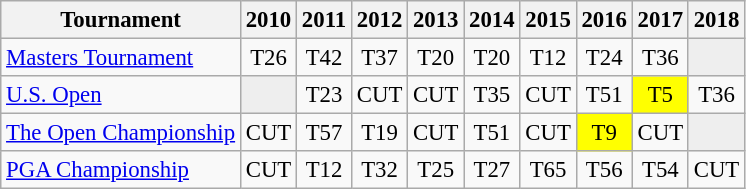<table class="wikitable" style="font-size:95%;text-align:center;">
<tr>
<th>Tournament</th>
<th>2010</th>
<th>2011</th>
<th>2012</th>
<th>2013</th>
<th>2014</th>
<th>2015</th>
<th>2016</th>
<th>2017</th>
<th>2018</th>
</tr>
<tr>
<td align=left><a href='#'>Masters Tournament</a></td>
<td>T26</td>
<td>T42</td>
<td>T37</td>
<td>T20</td>
<td>T20</td>
<td>T12</td>
<td>T24</td>
<td>T36</td>
<td style="background:#eeeeee;"></td>
</tr>
<tr>
<td align=left><a href='#'>U.S. Open</a></td>
<td style="background:#eeeeee;"></td>
<td>T23</td>
<td>CUT</td>
<td>CUT</td>
<td>T35</td>
<td>CUT</td>
<td>T51</td>
<td style="background:yellow;">T5</td>
<td>T36</td>
</tr>
<tr>
<td align=left><a href='#'>The Open Championship</a></td>
<td>CUT</td>
<td>T57</td>
<td>T19</td>
<td>CUT</td>
<td>T51</td>
<td>CUT</td>
<td style="background:yellow;">T9</td>
<td>CUT</td>
<td style="background:#eeeeee;"></td>
</tr>
<tr>
<td align=left><a href='#'>PGA Championship</a></td>
<td>CUT</td>
<td>T12</td>
<td>T32</td>
<td>T25</td>
<td>T27</td>
<td>T65</td>
<td>T56</td>
<td>T54</td>
<td>CUT</td>
</tr>
</table>
